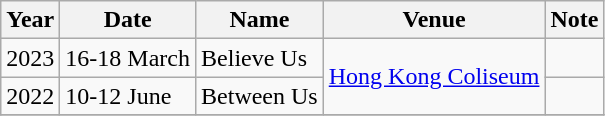<table class="wikitable plainrowheaders">
<tr>
<th scope="col">Year</th>
<th scope="col">Date</th>
<th scope="col">Name</th>
<th scope="col">Venue</th>
<th scope="col">Note</th>
</tr>
<tr>
<td rowspan="1">2023</td>
<td>16-18 March</td>
<td>Believe Us</td>
<td rowspan="2"><a href='#'>Hong Kong Coliseum</a></td>
<td></td>
</tr>
<tr>
<td rowspan="1">2022</td>
<td>10-12 June</td>
<td>Between Us</td>
<td></td>
</tr>
<tr>
</tr>
</table>
